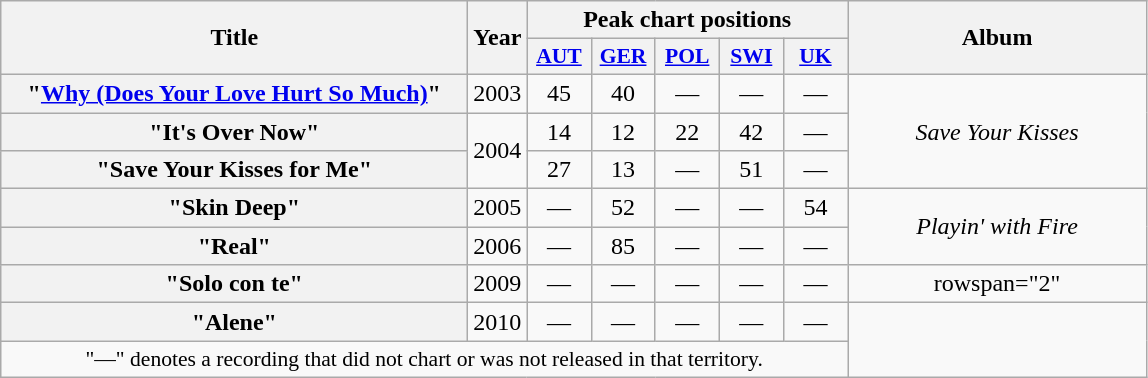<table class="wikitable plainrowheaders" style="text-align:center">
<tr>
<th scope="col" rowspan="2" style="width:19em;">Title</th>
<th scope="col" rowspan="2" style="width:1em;">Year</th>
<th scope="col" colspan="5">Peak chart positions</th>
<th scope="col" rowspan="2" style="width:12em;">Album</th>
</tr>
<tr>
<th scope="col" style="width:2.5em;font-size:90%;"><a href='#'>AUT</a><br></th>
<th scope="col" style="width:2.5em;font-size:90%;"><a href='#'>GER</a><br></th>
<th scope="col" style="width:2.5em;font-size:90%;"><a href='#'>POL</a><br></th>
<th scope="col" style="width:2.5em;font-size:90%;"><a href='#'>SWI</a><br></th>
<th scope="col" style="width:2.5em;font-size:90%;"><a href='#'>UK</a><br></th>
</tr>
<tr>
<th scope="row">"<a href='#'>Why (Does Your Love Hurt So Much)</a>"</th>
<td>2003</td>
<td>45</td>
<td>40</td>
<td>—</td>
<td>—</td>
<td>—</td>
<td rowspan="3"><em>Save Your Kisses</em></td>
</tr>
<tr>
<th scope="row">"It's Over Now"<br></th>
<td rowspan="2">2004</td>
<td>14</td>
<td>12</td>
<td>22</td>
<td>42</td>
<td>—</td>
</tr>
<tr>
<th scope="row">"Save Your Kisses for Me"</th>
<td>27</td>
<td>13</td>
<td>—</td>
<td>51</td>
<td>—</td>
</tr>
<tr>
<th scope="row">"Skin Deep"</th>
<td>2005</td>
<td>—</td>
<td>52</td>
<td>—</td>
<td>—</td>
<td>54</td>
<td rowspan="2"><em>Playin' with Fire</em></td>
</tr>
<tr>
<th scope="row">"Real"</th>
<td>2006</td>
<td>—</td>
<td>85</td>
<td>—</td>
<td>—</td>
<td>—</td>
</tr>
<tr>
<th scope="row">"Solo con te"<br></th>
<td>2009</td>
<td>—</td>
<td>—</td>
<td>—</td>
<td>—</td>
<td>—</td>
<td>rowspan="2" </td>
</tr>
<tr>
<th scope="row">"Alene"</th>
<td>2010</td>
<td>—</td>
<td>—</td>
<td>—</td>
<td>—</td>
<td>—</td>
</tr>
<tr>
<td colspan="7" style="font-size:90%">"—" denotes a recording that did not chart or was not released in that territory.</td>
</tr>
</table>
